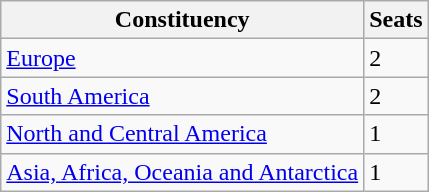<table class=wikitable style="text-align:left">
<tr>
<th>Constituency</th>
<th>Seats</th>
</tr>
<tr>
<td><a href='#'>Europe</a></td>
<td>2</td>
</tr>
<tr>
<td><a href='#'>South America</a></td>
<td>2</td>
</tr>
<tr>
<td><a href='#'>North and Central America</a></td>
<td>1</td>
</tr>
<tr>
<td><a href='#'>Asia, Africa, Oceania and Antarctica</a></td>
<td>1</td>
</tr>
</table>
